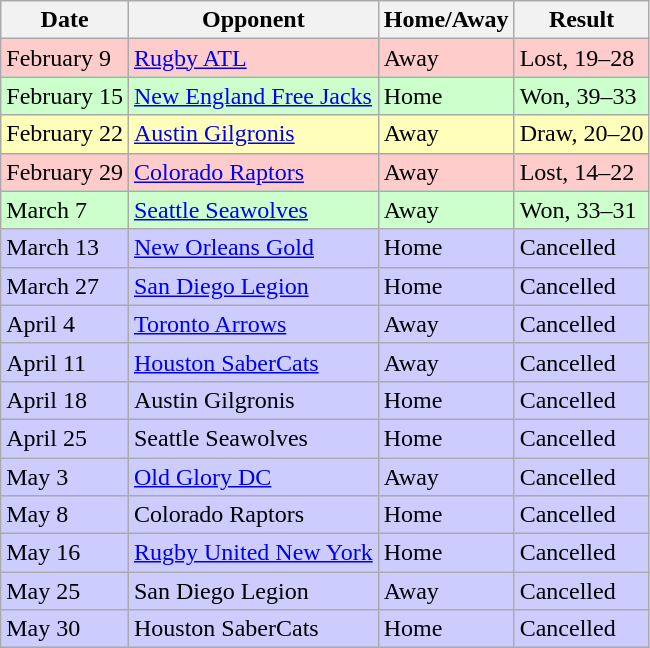<table class="wikitable">
<tr>
<th>Date</th>
<th>Opponent</th>
<th>Home/Away</th>
<th>Result</th>
</tr>
<tr bgcolor="#FFCCCC">
<td>February 9</td>
<td><a href='#'>Rugby ATL</a></td>
<td>Away</td>
<td>Lost, 19–28</td>
</tr>
<tr bgcolor="#CCFFCC">
<td>February 15</td>
<td><a href='#'>New England Free Jacks</a></td>
<td>Home</td>
<td>Won, 39–33</td>
</tr>
<tr bgcolor="#FFFFBB">
<td>February 22</td>
<td><a href='#'>Austin Gilgronis</a></td>
<td>Away</td>
<td>Draw, 20–20</td>
</tr>
<tr bgcolor="#FFCCCC">
<td>February 29</td>
<td><a href='#'>Colorado Raptors</a></td>
<td>Away</td>
<td>Lost, 14–22</td>
</tr>
<tr bgcolor="#CCFFCC">
<td>March 7</td>
<td><a href='#'>Seattle Seawolves</a></td>
<td>Away</td>
<td>Won, 33–31</td>
</tr>
<tr bgcolor="#CCCCFF">
<td>March 13</td>
<td><a href='#'>New Orleans Gold</a></td>
<td>Home</td>
<td>Cancelled</td>
</tr>
<tr bgcolor="#CCCCFF">
<td>March 27</td>
<td><a href='#'>San Diego Legion</a></td>
<td>Home</td>
<td>Cancelled</td>
</tr>
<tr bgcolor="#CCCCFF">
<td>April 4</td>
<td><a href='#'>Toronto Arrows</a></td>
<td>Away</td>
<td>Cancelled</td>
</tr>
<tr bgcolor="#CCCCFF">
<td>April 11</td>
<td><a href='#'>Houston SaberCats</a></td>
<td>Away</td>
<td>Cancelled</td>
</tr>
<tr bgcolor="#CCCCFF">
<td>April 18</td>
<td>Austin Gilgronis</td>
<td>Home</td>
<td>Cancelled</td>
</tr>
<tr bgcolor="#CCCCFF">
<td>April 25</td>
<td>Seattle Seawolves</td>
<td>Home</td>
<td>Cancelled</td>
</tr>
<tr bgcolor="#CCCCFF">
<td>May 3</td>
<td><a href='#'>Old Glory DC</a></td>
<td>Away</td>
<td>Cancelled</td>
</tr>
<tr bgcolor="#CCCCFF">
<td>May 8</td>
<td>Colorado Raptors</td>
<td>Home</td>
<td>Cancelled</td>
</tr>
<tr bgcolor="#CCCCFF">
<td>May 16</td>
<td><a href='#'>Rugby United New York</a></td>
<td>Home</td>
<td>Cancelled</td>
</tr>
<tr bgcolor="#CCCCFF">
<td>May 25</td>
<td>San Diego Legion</td>
<td>Away</td>
<td>Cancelled</td>
</tr>
<tr bgcolor="#CCCCFF">
<td>May 30</td>
<td>Houston SaberCats</td>
<td>Home</td>
<td>Cancelled</td>
</tr>
</table>
